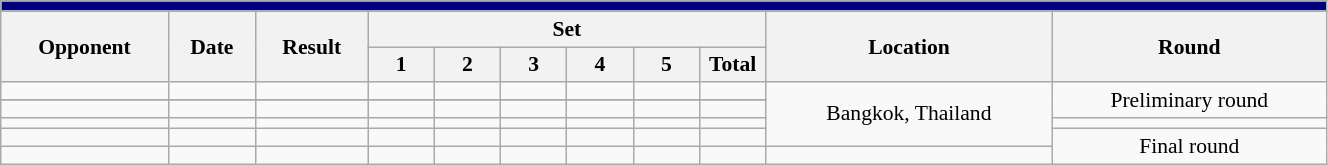<table class="wikitable collapsible collapsed" style="text-align:center; font-size:90%; width:70%;">
<tr>
<th colspan=11 style="background:#000080; color: #FFFFFF;"><a href='#'></a></th>
</tr>
<tr>
<th rowspan=2>Opponent</th>
<th rowspan=2>Date</th>
<th rowspan=2>Result</th>
<th colspan=6>Set</th>
<th rowspan=2>Location</th>
<th rowspan=2>Round</th>
</tr>
<tr>
<th width=5%>1</th>
<th width=5%>2</th>
<th width=5%>3</th>
<th width=5%>4</th>
<th width=5%>5</th>
<th width=5%>Total</th>
</tr>
<tr style="text-align:center;">
<td style="text-align:left;"></td>
<td></td>
<td></td>
<td></td>
<td></td>
<td></td>
<td></td>
<td></td>
<td></td>
<td rowspan=5> Bangkok, Thailand</td>
<td rowspan=3>Preliminary round</td>
</tr>
<tr>
</tr>
<tr style="text-align:center;">
<td style="text-align:left;"></td>
<td></td>
<td></td>
<td></td>
<td></td>
<td></td>
<td></td>
<td></td>
<td></td>
</tr>
<tr style="text-align:center;">
<td style="text-align:left;"></td>
<td></td>
<td></td>
<td></td>
<td></td>
<td></td>
<td></td>
<td></td>
<td></td>
</tr>
<tr style="text-align:center;">
<td style="text-align:left;"></td>
<td></td>
<td></td>
<td></td>
<td></td>
<td></td>
<td></td>
<td></td>
<td></td>
<td rowspan=2>Final round</td>
</tr>
<tr style="text-align:center;">
<td style="text-align:left;"></td>
<td></td>
<td></td>
<td></td>
<td></td>
<td></td>
<td></td>
<td></td>
<td></td>
</tr>
</table>
